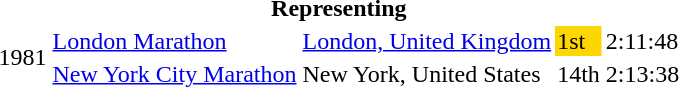<table>
<tr>
<th colspan="5">Representing </th>
</tr>
<tr>
<td rowspan=2>1981</td>
<td><a href='#'>London Marathon</a></td>
<td><a href='#'>London, United Kingdom</a></td>
<td bgcolor="gold">1st</td>
<td>2:11:48</td>
</tr>
<tr>
<td><a href='#'>New York City Marathon</a></td>
<td>New York, United States</td>
<td>14th</td>
<td>2:13:38 </td>
</tr>
</table>
